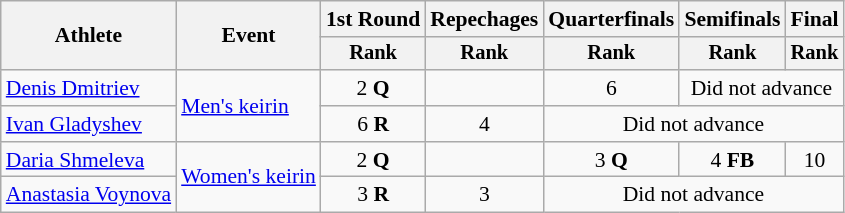<table class="wikitable" style="text-align:center; font-size:90%">
<tr>
<th rowspan=2>Athlete</th>
<th rowspan=2>Event</th>
<th>1st Round</th>
<th>Repechages</th>
<th>Quarterfinals</th>
<th>Semifinals</th>
<th>Final</th>
</tr>
<tr style="font-size:95%">
<th>Rank</th>
<th>Rank</th>
<th>Rank</th>
<th>Rank</th>
<th>Rank</th>
</tr>
<tr>
<td align=left><a href='#'>Denis Dmitriev</a></td>
<td align=left rowspan=2><a href='#'>Men's keirin</a></td>
<td>2 <strong>Q</strong></td>
<td></td>
<td>6</td>
<td colspan=2>Did not advance</td>
</tr>
<tr>
<td align=left><a href='#'>Ivan Gladyshev</a></td>
<td>6 <strong>R</strong></td>
<td>4</td>
<td colspan=3>Did not advance</td>
</tr>
<tr>
<td align=left><a href='#'>Daria Shmeleva</a></td>
<td align=left rowspan=2><a href='#'>Women's keirin</a></td>
<td>2 <strong>Q</strong></td>
<td></td>
<td>3 <strong>Q</strong></td>
<td>4 <strong>FB</strong></td>
<td>10</td>
</tr>
<tr>
<td align=left><a href='#'>Anastasia Voynova</a></td>
<td>3 <strong>R</strong></td>
<td>3</td>
<td colspan=3>Did not advance</td>
</tr>
</table>
